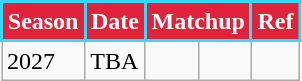<table class="wikitable">
<tr>
<th style="background:#E2223B; color:#FFFFFF; border: 2px solid #33DAFF ;">Season</th>
<th style="background:#E2223B; color:#FFFFFF; border: 2px solid #33DAFF ;">Date</th>
<th style="background:#E2223B; color:#FFFFFF; border: 2px solid #33DAFF ;"colspan="2">Matchup</th>
<th style="background:#E2223B; color:#FFFFFF; border: 2px solid #33DAFF;">Ref</th>
</tr>
<tr>
<td>2027</td>
<td>TBA</td>
<td style=><small></small> <strong> <a href='#'></a></strong></td>
<td style=><small></small> <strong><a href='#'></a></strong></td>
<td></td>
</tr>
</table>
